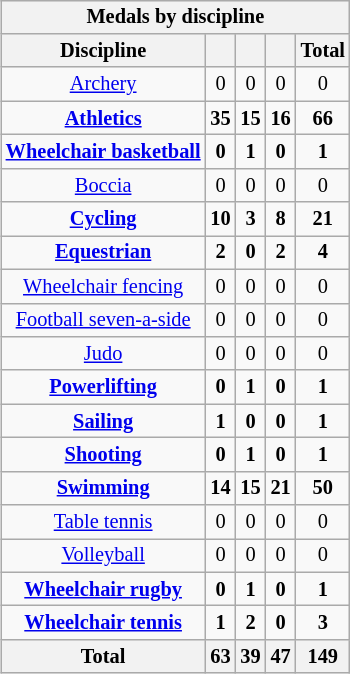<table class="wikitable" style="font-size:85%" align="right">
<tr bgcolor="#efefef">
<th colspan=6>Medals by discipline</th>
</tr>
<tr style="text-align:center;">
<th>Discipline</th>
<th></th>
<th></th>
<th></th>
<th>Total</th>
</tr>
<tr style="text-align:center; ">
<td><a href='#'>Archery</a></td>
<td>0</td>
<td>0</td>
<td>0</td>
<td>0</td>
</tr>
<tr style="text-align:center; font-weight:bold;">
<td><a href='#'>Athletics</a></td>
<td>35</td>
<td>15</td>
<td>16</td>
<td>66</td>
</tr>
<tr style="text-align:center; font-weight:bold;">
<td><a href='#'>Wheelchair basketball</a></td>
<td>0</td>
<td>1</td>
<td>0</td>
<td>1</td>
</tr>
<tr style="text-align:center; ">
<td><a href='#'>Boccia</a></td>
<td>0</td>
<td>0</td>
<td>0</td>
<td>0</td>
</tr>
<tr style="text-align:center; font-weight:bold;">
<td><a href='#'>Cycling</a></td>
<td>10</td>
<td>3</td>
<td>8</td>
<td>21</td>
</tr>
<tr style="text-align:center; font-weight:bold;">
<td><a href='#'>Equestrian</a></td>
<td>2</td>
<td>0</td>
<td>2</td>
<td>4</td>
</tr>
<tr style="text-align:center; ">
<td><a href='#'>Wheelchair fencing</a></td>
<td>0</td>
<td>0</td>
<td>0</td>
<td>0</td>
</tr>
<tr style="text-align:center;">
<td><a href='#'>Football seven-a-side</a></td>
<td>0</td>
<td>0</td>
<td>0</td>
<td>0</td>
</tr>
<tr style="text-align:center;">
<td><a href='#'>Judo</a></td>
<td>0</td>
<td>0</td>
<td>0</td>
<td>0</td>
</tr>
<tr style="text-align:center; font-weight:bold;">
<td><a href='#'>Powerlifting</a></td>
<td>0</td>
<td>1</td>
<td>0</td>
<td>1</td>
</tr>
<tr style="text-align:center; font-weight:bold;">
<td><a href='#'>Sailing</a></td>
<td>1</td>
<td>0</td>
<td>0</td>
<td>1</td>
</tr>
<tr style="text-align:center; font-weight:bold;">
<td><a href='#'>Shooting</a></td>
<td>0</td>
<td>1</td>
<td>0</td>
<td>1</td>
</tr>
<tr style="text-align:center; font-weight:bold;">
<td><a href='#'>Swimming</a></td>
<td>14</td>
<td>15</td>
<td>21</td>
<td>50</td>
</tr>
<tr style="text-align:center;">
<td><a href='#'>Table tennis</a></td>
<td>0</td>
<td>0</td>
<td>0</td>
<td>0</td>
</tr>
<tr style="text-align:center;">
<td><a href='#'>Volleyball</a></td>
<td>0</td>
<td>0</td>
<td>0</td>
<td>0</td>
</tr>
<tr style="text-align:center; font-weight:bold;">
<td><a href='#'>Wheelchair rugby</a></td>
<td>0</td>
<td>1</td>
<td>0</td>
<td>1</td>
</tr>
<tr style="text-align:center; font-weight:bold;">
<td><a href='#'>Wheelchair tennis</a></td>
<td>1</td>
<td>2</td>
<td>0</td>
<td>3</td>
</tr>
<tr style="text-align:center;">
<th>Total</th>
<th>63</th>
<th>39</th>
<th>47</th>
<th>149</th>
</tr>
</table>
